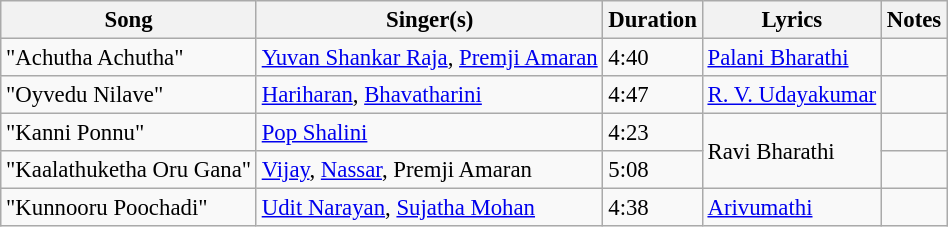<table class="wikitable" style="font-size:95%;">
<tr>
<th>Song</th>
<th>Singer(s)</th>
<th>Duration</th>
<th>Lyrics</th>
<th>Notes</th>
</tr>
<tr>
<td>"Achutha Achutha"</td>
<td><a href='#'>Yuvan Shankar Raja</a>, <a href='#'>Premji Amaran</a></td>
<td>4:40</td>
<td><a href='#'>Palani Bharathi</a></td>
<td></td>
</tr>
<tr>
<td>"Oyvedu Nilave"</td>
<td><a href='#'>Hariharan</a>, <a href='#'>Bhavatharini</a></td>
<td>4:47</td>
<td><a href='#'>R. V. Udayakumar</a></td>
<td></td>
</tr>
<tr>
<td>"Kanni Ponnu"</td>
<td><a href='#'>Pop Shalini</a></td>
<td>4:23</td>
<td rowspan=2>Ravi Bharathi</td>
<td></td>
</tr>
<tr>
<td>"Kaalathuketha Oru Gana"</td>
<td><a href='#'>Vijay</a>, <a href='#'>Nassar</a>, Premji Amaran</td>
<td>5:08</td>
<td></td>
</tr>
<tr>
<td>"Kunnooru Poochadi"</td>
<td><a href='#'>Udit Narayan</a>, <a href='#'>Sujatha Mohan</a></td>
<td>4:38</td>
<td><a href='#'>Arivumathi</a></td>
<td></td>
</tr>
</table>
